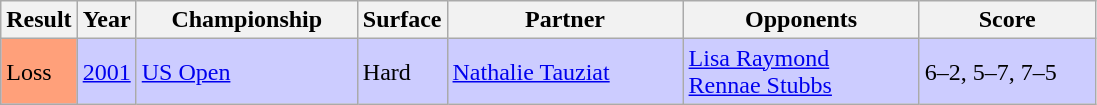<table class="sortable wikitable">
<tr>
<th>Result</th>
<th style="width:30px">Year</th>
<th style="width:140px">Championship</th>
<th style="width:50px">Surface</th>
<th style="width:150px">Partner</th>
<th style="width:150px">Opponents</th>
<th style="width:110px" class="unsortable">Score</th>
</tr>
<tr style="background:#ccf;">
<td style="background:#ffa07a;">Loss</td>
<td><a href='#'>2001</a></td>
<td><a href='#'>US Open</a></td>
<td>Hard</td>
<td> <a href='#'>Nathalie Tauziat</a></td>
<td> <a href='#'>Lisa Raymond</a> <br>  <a href='#'>Rennae Stubbs</a></td>
<td>6–2, 5–7, 7–5</td>
</tr>
</table>
